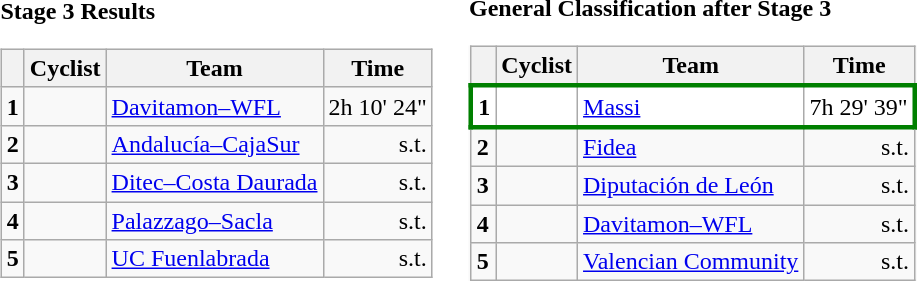<table>
<tr>
<td><strong>Stage 3 Results</strong><br><table class="wikitable">
<tr>
<th></th>
<th>Cyclist</th>
<th>Team</th>
<th>Time</th>
</tr>
<tr>
<td><strong>1</strong></td>
<td></td>
<td><a href='#'>Davitamon–WFL</a></td>
<td align="right">2h 10' 24"</td>
</tr>
<tr>
<td><strong>2</strong></td>
<td></td>
<td><a href='#'>Andalucía–CajaSur</a></td>
<td align="right">s.t.</td>
</tr>
<tr>
<td><strong>3</strong></td>
<td></td>
<td><a href='#'>Ditec–Costa Daurada</a></td>
<td align="right">s.t.</td>
</tr>
<tr>
<td><strong>4</strong></td>
<td></td>
<td><a href='#'>Palazzago–Sacla</a></td>
<td align="right">s.t.</td>
</tr>
<tr>
<td><strong>5</strong></td>
<td></td>
<td><a href='#'>UC Fuenlabrada</a></td>
<td align="right">s.t.</td>
</tr>
</table>
</td>
<td></td>
<td><strong>General Classification after Stage 3</strong><br><table class="wikitable">
<tr>
<th></th>
<th>Cyclist</th>
<th>Team</th>
<th>Time</th>
</tr>
<tr style="border:3px solid green; background:white">
<td><strong>1</strong></td>
<td></td>
<td><a href='#'>Massi</a></td>
<td align="right">7h 29' 39"</td>
</tr>
<tr>
<td><strong>2</strong></td>
<td></td>
<td><a href='#'>Fidea</a></td>
<td align="right">s.t.</td>
</tr>
<tr>
<td><strong>3</strong></td>
<td></td>
<td><a href='#'>Diputación de León</a></td>
<td align="right">s.t.</td>
</tr>
<tr>
<td><strong>4</strong></td>
<td></td>
<td><a href='#'>Davitamon–WFL</a></td>
<td align="right">s.t.</td>
</tr>
<tr>
<td><strong>5</strong></td>
<td></td>
<td><a href='#'>Valencian Community</a></td>
<td align="right">s.t.</td>
</tr>
</table>
</td>
</tr>
</table>
